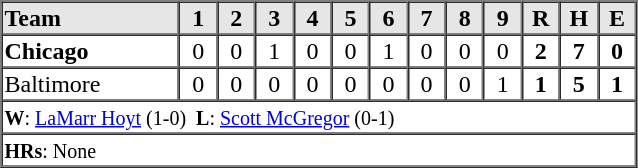<table border=1 cellspacing=0 width=425 style="margin-left:3em;">
<tr style="text-align:center; background-color:#e6e6e6;">
<th align=left width=28%>Team</th>
<th width=6%>1</th>
<th width=6%>2</th>
<th width=6%>3</th>
<th width=6%>4</th>
<th width=6%>5</th>
<th width=6%>6</th>
<th width=6%>7</th>
<th width=6%>8</th>
<th width=6%>9</th>
<th width=6%>R</th>
<th width=6%>H</th>
<th width=6%>E</th>
</tr>
<tr style="text-align:center;">
<td align=left><strong>Chicago</strong></td>
<td>0</td>
<td>0</td>
<td>1</td>
<td>0</td>
<td>0</td>
<td>1</td>
<td>0</td>
<td>0</td>
<td>0</td>
<td><strong>2</strong></td>
<td><strong>7</strong></td>
<td><strong>0</strong></td>
</tr>
<tr style="text-align:center;">
<td align=left>Baltimore</td>
<td>0</td>
<td>0</td>
<td>0</td>
<td>0</td>
<td>0</td>
<td>0</td>
<td>0</td>
<td>0</td>
<td>1</td>
<td><strong>1</strong></td>
<td><strong>5</strong></td>
<td><strong>1</strong></td>
</tr>
<tr style="text-align:left;">
<td colspan=13><small><strong>W</strong>: <a href='#'>LaMarr Hoyt</a> (1-0)  <strong>L</strong>: <a href='#'>Scott McGregor</a> (0-1)  </small></td>
</tr>
<tr style="text-align:left;">
<td colspan=13><small><strong>HRs</strong>: None </small></td>
</tr>
</table>
